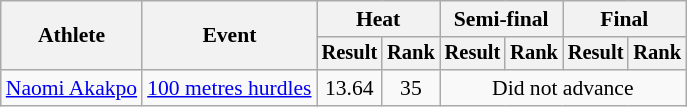<table class=wikitable style=font-size:90%>
<tr>
<th rowspan=2>Athlete</th>
<th rowspan=2>Event</th>
<th colspan=2>Heat</th>
<th colspan=2>Semi-final</th>
<th colspan=2>Final</th>
</tr>
<tr style=font-size:95%>
<th>Result</th>
<th>Rank</th>
<th>Result</th>
<th>Rank</th>
<th>Result</th>
<th>Rank</th>
</tr>
<tr align=center>
<td align=left><a href='#'>Naomi Akakpo</a></td>
<td align=left><a href='#'>100 metres hurdles</a></td>
<td>13.64</td>
<td>35</td>
<td colspan="4">Did not advance</td>
</tr>
</table>
